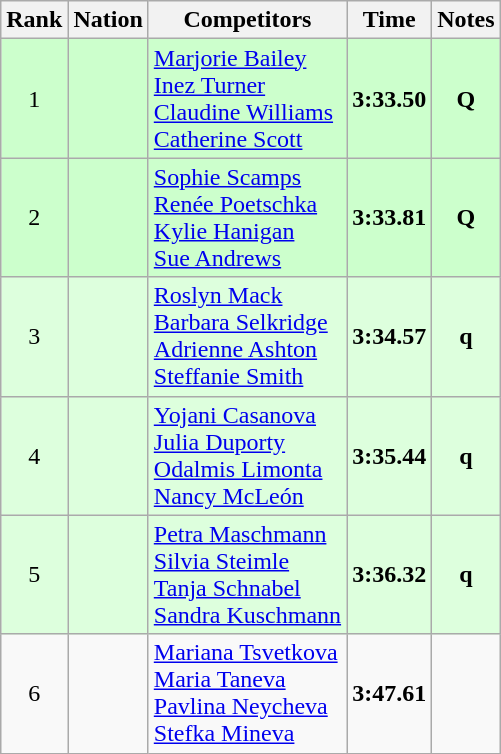<table class="wikitable sortable" style="text-align:center">
<tr>
<th>Rank</th>
<th>Nation</th>
<th>Competitors</th>
<th>Time</th>
<th>Notes</th>
</tr>
<tr bgcolor=ccffcc>
<td>1</td>
<td align=left></td>
<td align=left><a href='#'>Marjorie Bailey</a><br><a href='#'>Inez Turner</a><br><a href='#'>Claudine Williams</a><br><a href='#'>Catherine Scott</a></td>
<td><strong>3:33.50</strong></td>
<td><strong>Q</strong></td>
</tr>
<tr bgcolor=ccffcc>
<td>2</td>
<td align=left></td>
<td align=left><a href='#'>Sophie Scamps</a><br><a href='#'>Renée Poetschka</a><br><a href='#'>Kylie Hanigan</a><br><a href='#'>Sue Andrews</a></td>
<td><strong>3:33.81</strong></td>
<td><strong>Q</strong></td>
</tr>
<tr bgcolor=ddffdd>
<td>3</td>
<td align=left></td>
<td align=left><a href='#'>Roslyn Mack</a><br><a href='#'>Barbara Selkridge</a><br><a href='#'>Adrienne Ashton</a><br><a href='#'>Steffanie Smith</a></td>
<td><strong>3:34.57</strong></td>
<td><strong>q</strong></td>
</tr>
<tr bgcolor=ddffdd>
<td>4</td>
<td align=left></td>
<td align=left><a href='#'>Yojani Casanova</a><br><a href='#'>Julia Duporty</a><br><a href='#'>Odalmis Limonta</a><br><a href='#'>Nancy McLeón</a></td>
<td><strong>3:35.44</strong></td>
<td><strong>q</strong></td>
</tr>
<tr bgcolor=ddffdd>
<td>5</td>
<td align=left></td>
<td align=left><a href='#'>Petra Maschmann</a><br><a href='#'>Silvia Steimle</a><br><a href='#'>Tanja Schnabel</a><br><a href='#'>Sandra Kuschmann</a></td>
<td><strong>3:36.32</strong></td>
<td><strong>q</strong></td>
</tr>
<tr>
<td>6</td>
<td align=left></td>
<td align=left><a href='#'>Mariana Tsvetkova</a><br><a href='#'>Maria Taneva</a><br><a href='#'>Pavlina Neycheva</a><br><a href='#'>Stefka Mineva</a></td>
<td><strong>3:47.61</strong></td>
<td></td>
</tr>
</table>
